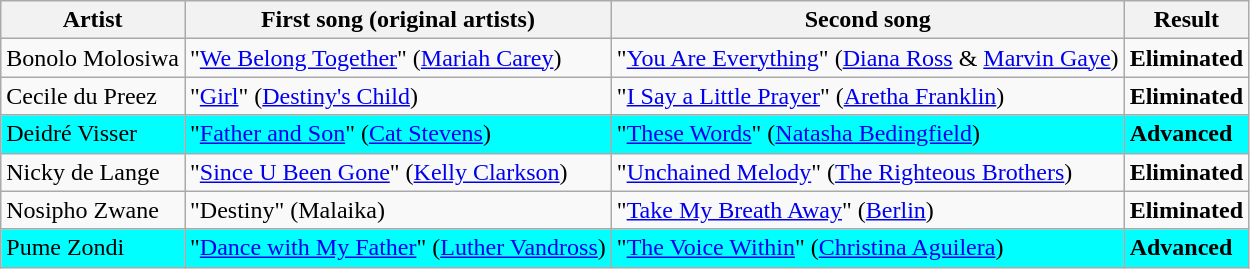<table class=wikitable>
<tr>
<th>Artist</th>
<th>First song (original artists)</th>
<th>Second song</th>
<th>Result</th>
</tr>
<tr>
<td>Bonolo Molosiwa</td>
<td>"<a href='#'>We Belong Together</a>" (<a href='#'>Mariah Carey</a>)</td>
<td>"<a href='#'>You Are Everything</a>" (<a href='#'>Diana Ross</a> & <a href='#'>Marvin Gaye</a>)</td>
<td><strong>Eliminated</strong></td>
</tr>
<tr>
<td>Cecile du Preez</td>
<td>"<a href='#'>Girl</a>" (<a href='#'>Destiny's Child</a>)</td>
<td>"<a href='#'>I Say a Little Prayer</a>" (<a href='#'>Aretha Franklin</a>)</td>
<td><strong>Eliminated</strong></td>
</tr>
<tr style="background:cyan;">
<td>Deidré Visser</td>
<td>"<a href='#'>Father and Son</a>" (<a href='#'>Cat Stevens</a>)</td>
<td>"<a href='#'>These Words</a>" (<a href='#'>Natasha Bedingfield</a>)</td>
<td><strong>Advanced</strong></td>
</tr>
<tr>
<td>Nicky de Lange</td>
<td>"<a href='#'>Since U Been Gone</a>" (<a href='#'>Kelly Clarkson</a>)</td>
<td>"<a href='#'>Unchained Melody</a>" (<a href='#'>The Righteous Brothers</a>)</td>
<td><strong>Eliminated</strong></td>
</tr>
<tr>
<td>Nosipho Zwane</td>
<td>"Destiny" (Malaika)</td>
<td>"<a href='#'>Take My Breath Away</a>" (<a href='#'>Berlin</a>)</td>
<td><strong>Eliminated</strong></td>
</tr>
<tr style="background:cyan;">
<td>Pume Zondi</td>
<td>"<a href='#'>Dance with My Father</a>" (<a href='#'>Luther Vandross</a>)</td>
<td>"<a href='#'>The Voice Within</a>" (<a href='#'>Christina Aguilera</a>)</td>
<td><strong>Advanced</strong></td>
</tr>
</table>
